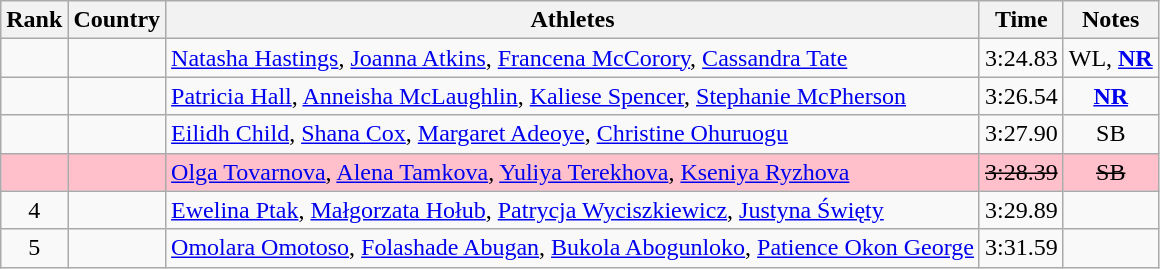<table class="wikitable sortable" style="text-align:center">
<tr>
<th>Rank</th>
<th>Country</th>
<th>Athletes</th>
<th>Time</th>
<th>Notes</th>
</tr>
<tr>
<td></td>
<td align=left></td>
<td align=left><a href='#'>Natasha Hastings</a>, <a href='#'>Joanna Atkins</a>, <a href='#'>Francena McCorory</a>, <a href='#'>Cassandra Tate</a></td>
<td>3:24.83</td>
<td>WL, <strong><a href='#'>NR</a></strong></td>
</tr>
<tr>
<td></td>
<td align=left></td>
<td align=left><a href='#'>Patricia Hall</a>, <a href='#'>Anneisha McLaughlin</a>, <a href='#'>Kaliese Spencer</a>, <a href='#'>Stephanie McPherson</a></td>
<td>3:26.54</td>
<td><strong><a href='#'>NR</a></strong></td>
</tr>
<tr>
<td></td>
<td align=left></td>
<td align=left><a href='#'>Eilidh Child</a>, <a href='#'>Shana Cox</a>, <a href='#'>Margaret Adeoye</a>, <a href='#'>Christine Ohuruogu</a></td>
<td>3:27.90</td>
<td>SB</td>
</tr>
<tr bgcolor="pink">
<td></td>
<td align=left></td>
<td align=left><a href='#'>Olga Tovarnova</a>, <a href='#'>Alena Tamkova</a>, <a href='#'>Yuliya Terekhova</a>, <a href='#'>Kseniya Ryzhova</a></td>
<td><s>3:28.39 </s></td>
<td><s>SB</s></td>
</tr>
<tr>
<td>4</td>
<td align=left></td>
<td align=left><a href='#'>Ewelina Ptak</a>, <a href='#'>Małgorzata Hołub</a>, <a href='#'>Patrycja Wyciszkiewicz</a>, <a href='#'>Justyna Święty</a></td>
<td>3:29.89</td>
<td></td>
</tr>
<tr>
<td>5</td>
<td align=left></td>
<td align=left><a href='#'>Omolara Omotoso</a>, <a href='#'>Folashade Abugan</a>, <a href='#'>Bukola Abogunloko</a>, <a href='#'>Patience Okon George</a></td>
<td>3:31.59</td>
<td></td>
</tr>
</table>
